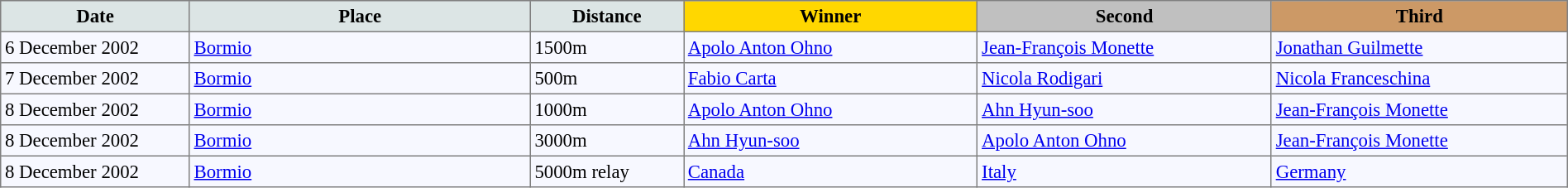<table bgcolor="#f7f8ff" cellpadding="3" cellspacing="0" border="1" style="font-size: 95%; border: gray solid 1px; border-collapse: collapse;">
<tr bgcolor="#CCCCCC">
<td align="center" bgcolor="#DCE5E5" width="150"><strong>Date</strong></td>
<td align="center" bgcolor="#DCE5E5" width="280"><strong>Place</strong></td>
<td align="center" bgcolor="#DCE5E5" width="120"><strong>Distance</strong></td>
<td align="center" bgcolor="gold" width="240"><strong>Winner</strong></td>
<td align="center" bgcolor="silver" width="240"><strong>Second</strong></td>
<td align="center" bgcolor="CC9966" width="240"><strong>Third</strong></td>
</tr>
<tr align="left">
<td>6 December 2002</td>
<td> <a href='#'>Bormio</a></td>
<td>1500m</td>
<td> <a href='#'>Apolo Anton Ohno</a></td>
<td> <a href='#'>Jean-François Monette</a></td>
<td> <a href='#'>Jonathan Guilmette</a></td>
</tr>
<tr align="left">
<td>7 December 2002</td>
<td> <a href='#'>Bormio</a></td>
<td>500m</td>
<td> <a href='#'>Fabio Carta</a></td>
<td> <a href='#'>Nicola Rodigari</a></td>
<td> <a href='#'>Nicola Franceschina</a></td>
</tr>
<tr align="left">
<td>8 December 2002</td>
<td> <a href='#'>Bormio</a></td>
<td>1000m</td>
<td> <a href='#'>Apolo Anton Ohno</a></td>
<td> <a href='#'>Ahn Hyun-soo</a></td>
<td> <a href='#'>Jean-François Monette</a></td>
</tr>
<tr align="left">
<td>8 December 2002</td>
<td> <a href='#'>Bormio</a></td>
<td>3000m</td>
<td> <a href='#'>Ahn Hyun-soo</a></td>
<td> <a href='#'>Apolo Anton Ohno</a></td>
<td> <a href='#'>Jean-François Monette</a></td>
</tr>
<tr align="left">
<td>8 December 2002</td>
<td> <a href='#'>Bormio</a></td>
<td>5000m relay</td>
<td> <a href='#'>Canada</a></td>
<td> <a href='#'>Italy</a></td>
<td> <a href='#'>Germany</a></td>
</tr>
</table>
